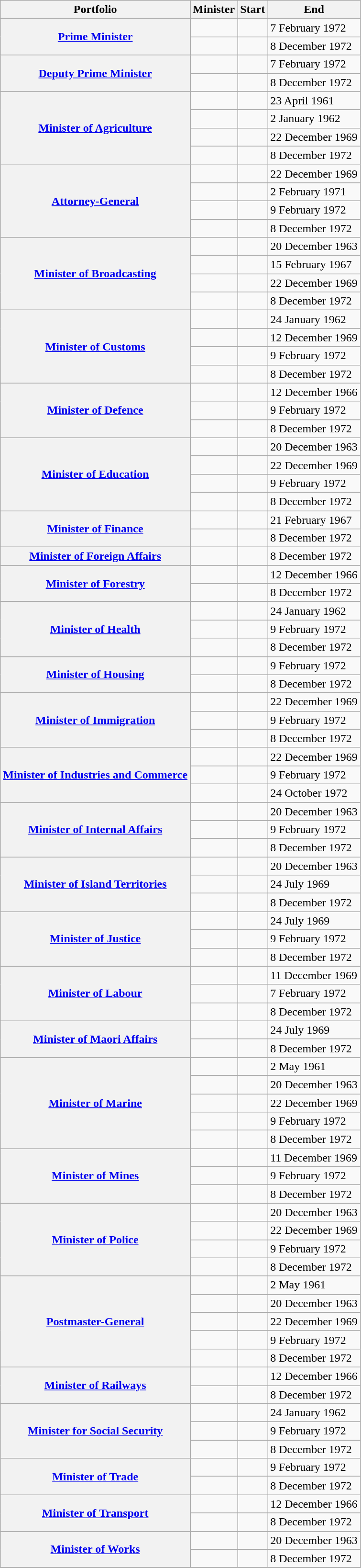<table class="sortable wikitable">
<tr>
<th scope="col">Portfolio</th>
<th scope="col">Minister</th>
<th scope="col">Start</th>
<th scope="col">End</th>
</tr>
<tr>
<th rowspan="2" scope="row"><a href='#'>Prime Minister</a></th>
<td></td>
<td></td>
<td>7 February 1972</td>
</tr>
<tr>
<td></td>
<td></td>
<td>8 December 1972</td>
</tr>
<tr>
<th rowspan="2" scope="row"><a href='#'>Deputy Prime Minister</a></th>
<td></td>
<td></td>
<td>7 February 1972</td>
</tr>
<tr>
<td></td>
<td></td>
<td>8 December 1972</td>
</tr>
<tr>
<th rowspan="4" scope="row"><a href='#'>Minister of Agriculture</a></th>
<td></td>
<td></td>
<td>23 April 1961</td>
</tr>
<tr>
<td></td>
<td></td>
<td>2 January 1962</td>
</tr>
<tr>
<td></td>
<td></td>
<td>22 December 1969</td>
</tr>
<tr>
<td></td>
<td></td>
<td>8 December 1972</td>
</tr>
<tr>
<th rowspan="4" scope="row"><a href='#'>Attorney-General</a></th>
<td></td>
<td></td>
<td>22 December 1969</td>
</tr>
<tr>
<td></td>
<td></td>
<td>2 February 1971</td>
</tr>
<tr>
<td></td>
<td></td>
<td>9 February 1972</td>
</tr>
<tr>
<td></td>
<td></td>
<td>8 December 1972</td>
</tr>
<tr>
<th rowspan="4" scope="row"><a href='#'>Minister of Broadcasting</a></th>
<td></td>
<td></td>
<td>20 December 1963</td>
</tr>
<tr>
<td></td>
<td></td>
<td>15 February 1967</td>
</tr>
<tr>
<td></td>
<td></td>
<td>22 December 1969</td>
</tr>
<tr>
<td></td>
<td></td>
<td>8 December 1972</td>
</tr>
<tr>
<th rowspan="4" scope="row"><a href='#'>Minister of Customs</a></th>
<td></td>
<td></td>
<td>24 January 1962</td>
</tr>
<tr>
<td></td>
<td></td>
<td>12 December 1969</td>
</tr>
<tr>
<td></td>
<td></td>
<td>9 February 1972</td>
</tr>
<tr>
<td></td>
<td></td>
<td>8 December 1972</td>
</tr>
<tr>
<th rowspan="3" scope="row"><a href='#'>Minister of Defence</a></th>
<td></td>
<td></td>
<td>12 December 1966</td>
</tr>
<tr>
<td></td>
<td></td>
<td>9 February 1972</td>
</tr>
<tr>
<td></td>
<td></td>
<td>8 December 1972</td>
</tr>
<tr>
<th rowspan="4" scope="row"><a href='#'>Minister of Education</a></th>
<td></td>
<td></td>
<td>20 December 1963</td>
</tr>
<tr>
<td></td>
<td></td>
<td>22 December 1969</td>
</tr>
<tr>
<td></td>
<td></td>
<td>9 February 1972</td>
</tr>
<tr>
<td></td>
<td></td>
<td>8 December 1972</td>
</tr>
<tr>
<th rowspan="2" scope="row"><a href='#'>Minister of Finance</a></th>
<td></td>
<td></td>
<td>21 February 1967</td>
</tr>
<tr>
<td></td>
<td></td>
<td>8 December 1972</td>
</tr>
<tr>
<th scope="row"><a href='#'>Minister of Foreign Affairs</a></th>
<td></td>
<td></td>
<td>8 December 1972</td>
</tr>
<tr>
<th rowspan="2" scope="row"><a href='#'>Minister of Forestry</a></th>
<td></td>
<td></td>
<td>12 December 1966</td>
</tr>
<tr>
<td></td>
<td></td>
<td>8 December 1972</td>
</tr>
<tr>
<th rowspan="3" scope="row"><a href='#'>Minister of Health</a></th>
<td></td>
<td></td>
<td>24 January 1962</td>
</tr>
<tr>
<td></td>
<td></td>
<td>9 February 1972</td>
</tr>
<tr>
<td></td>
<td></td>
<td>8 December 1972</td>
</tr>
<tr>
<th rowspan="2" scope="row"><a href='#'>Minister of Housing</a></th>
<td></td>
<td></td>
<td>9 February 1972</td>
</tr>
<tr>
<td></td>
<td></td>
<td>8 December 1972</td>
</tr>
<tr>
<th rowspan="3" scope="row"><a href='#'>Minister of Immigration</a></th>
<td></td>
<td></td>
<td>22 December 1969</td>
</tr>
<tr>
<td></td>
<td></td>
<td>9 February 1972</td>
</tr>
<tr>
<td></td>
<td></td>
<td>8 December 1972</td>
</tr>
<tr>
<th rowspan="3" scope="row"><a href='#'>Minister of Industries and Commerce</a></th>
<td></td>
<td></td>
<td>22 December 1969</td>
</tr>
<tr>
<td></td>
<td></td>
<td>9 February 1972</td>
</tr>
<tr>
<td></td>
<td></td>
<td>24 October 1972</td>
</tr>
<tr>
<th rowspan="3" scope="row"><a href='#'>Minister of Internal Affairs</a></th>
<td></td>
<td></td>
<td>20 December 1963</td>
</tr>
<tr>
<td></td>
<td></td>
<td>9 February 1972</td>
</tr>
<tr>
<td></td>
<td></td>
<td>8 December 1972</td>
</tr>
<tr>
<th rowspan="3" scope="row"><a href='#'>Minister of Island Territories</a></th>
<td></td>
<td></td>
<td>20 December 1963</td>
</tr>
<tr>
<td></td>
<td></td>
<td>24 July 1969</td>
</tr>
<tr>
<td></td>
<td></td>
<td>8 December 1972</td>
</tr>
<tr>
<th rowspan="3" scope="row"><a href='#'>Minister of Justice</a></th>
<td></td>
<td></td>
<td>24 July 1969</td>
</tr>
<tr>
<td></td>
<td></td>
<td>9 February 1972</td>
</tr>
<tr>
<td></td>
<td></td>
<td>8 December 1972</td>
</tr>
<tr>
<th rowspan="3" scope="row"><a href='#'>Minister of Labour</a></th>
<td></td>
<td></td>
<td>11 December 1969</td>
</tr>
<tr>
<td></td>
<td></td>
<td>7 February 1972</td>
</tr>
<tr>
<td></td>
<td></td>
<td>8 December 1972</td>
</tr>
<tr>
<th rowspan="2" scope="row"><a href='#'>Minister of Maori Affairs</a></th>
<td></td>
<td></td>
<td>24 July 1969</td>
</tr>
<tr>
<td></td>
<td></td>
<td>8 December 1972</td>
</tr>
<tr>
<th rowspan="5" scope="row"><a href='#'>Minister of Marine</a></th>
<td></td>
<td></td>
<td>2 May 1961</td>
</tr>
<tr>
<td></td>
<td></td>
<td>20 December 1963</td>
</tr>
<tr>
<td></td>
<td></td>
<td>22 December 1969</td>
</tr>
<tr>
<td></td>
<td></td>
<td>9 February 1972</td>
</tr>
<tr>
<td></td>
<td></td>
<td>8 December 1972</td>
</tr>
<tr>
<th rowspan="3" scope="row"><a href='#'>Minister of Mines</a></th>
<td></td>
<td></td>
<td>11 December 1969</td>
</tr>
<tr>
<td></td>
<td></td>
<td>9 February 1972</td>
</tr>
<tr>
<td></td>
<td></td>
<td>8 December 1972</td>
</tr>
<tr>
<th rowspan="4" scope="row"><a href='#'>Minister of Police</a></th>
<td></td>
<td></td>
<td>20 December 1963</td>
</tr>
<tr>
<td></td>
<td></td>
<td>22 December 1969</td>
</tr>
<tr>
<td></td>
<td></td>
<td>9 February 1972</td>
</tr>
<tr>
<td></td>
<td></td>
<td>8 December 1972</td>
</tr>
<tr>
<th rowspan="5" scope="row"><a href='#'>Postmaster-General</a></th>
<td></td>
<td></td>
<td>2 May 1961</td>
</tr>
<tr>
<td></td>
<td></td>
<td>20 December 1963</td>
</tr>
<tr>
<td></td>
<td></td>
<td>22 December 1969</td>
</tr>
<tr>
<td></td>
<td></td>
<td>9 February 1972</td>
</tr>
<tr>
<td></td>
<td></td>
<td>8 December 1972</td>
</tr>
<tr>
<th rowspan="2" scope="row"><a href='#'>Minister of Railways</a></th>
<td></td>
<td></td>
<td>12 December 1966</td>
</tr>
<tr>
<td></td>
<td></td>
<td>8 December 1972</td>
</tr>
<tr>
<th rowspan="3" scope="row"><a href='#'>Minister for Social Security</a></th>
<td></td>
<td></td>
<td>24 January 1962</td>
</tr>
<tr>
<td></td>
<td></td>
<td>9 February 1972</td>
</tr>
<tr>
<td></td>
<td></td>
<td>8 December 1972</td>
</tr>
<tr>
<th rowspan="2" scope="row"><a href='#'>Minister of Trade</a></th>
<td></td>
<td></td>
<td>9 February 1972</td>
</tr>
<tr>
<td></td>
<td></td>
<td>8 December 1972</td>
</tr>
<tr>
<th rowspan="2" scope="row"><a href='#'>Minister of Transport</a></th>
<td></td>
<td></td>
<td>12 December 1966</td>
</tr>
<tr>
<td></td>
<td></td>
<td>8 December 1972</td>
</tr>
<tr>
<th rowspan="2" scope="row"><a href='#'>Minister of Works</a></th>
<td></td>
<td></td>
<td>20 December 1963</td>
</tr>
<tr>
<td></td>
<td></td>
<td>8 December 1972</td>
</tr>
<tr>
</tr>
</table>
